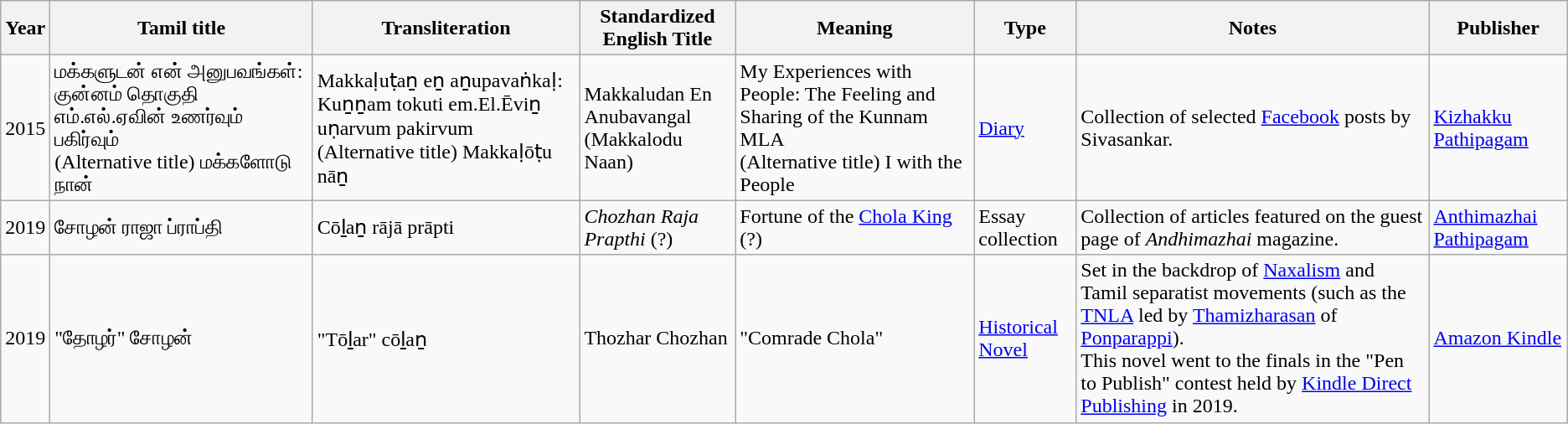<table class="wikitable">
<tr>
<th>Year</th>
<th>Tamil title</th>
<th>Transliteration</th>
<th>Standardized English Title</th>
<th>Meaning</th>
<th>Type</th>
<th>Notes</th>
<th>Publisher</th>
</tr>
<tr>
<td>2015</td>
<td>மக்களுடன் என் அனுபவங்கள்:   குன்னம் தொகுதி எம்.எல்.ஏவின் உணர்வும் பகிர்வும்<br>(Alternative  title)
மக்களோடு நான்</td>
<td>Makkaḷuṭaṉ eṉ aṉupavaṅkaḷ: Kuṉṉam tokuti em.El.Ēviṉ uṇarvum pakirvum<br>(Alternative  title)
Makkaḷōṭu nāṉ</td>
<td>Makkaludan En Anubavangal<br>(Makkalodu Naan)</td>
<td>My Experiences with People: The Feeling and Sharing of the Kunnam MLA<br>(Alternative  title)
I with the People</td>
<td><a href='#'>Diary</a></td>
<td>Collection of selected <a href='#'>Facebook</a> posts by Sivasankar.</td>
<td><a href='#'>Kizhakku Pathipagam</a></td>
</tr>
<tr>
<td>2019</td>
<td>சோழன் ராஜா ப்ராப்தி</td>
<td>Cōḻaṉ rājā prāpti</td>
<td><em>Chozhan Raja Prapthi</em>    (?)</td>
<td>Fortune of the <a href='#'>Chola King</a><br>(?)</td>
<td>Essay collection</td>
<td>Collection of articles featured on the guest page of <em>Andhimazhai</em> magazine.</td>
<td><a href='#'>Anthimazhai Pathipagam</a></td>
</tr>
<tr>
<td>2019</td>
<td>"தோழர்" சோழன்</td>
<td>"Tōḻar" cōḻaṉ</td>
<td>Thozhar Chozhan</td>
<td>"Comrade Chola"</td>
<td><a href='#'>Historical Novel</a></td>
<td>Set in the backdrop of <a href='#'>Naxalism</a> and Tamil separatist movements (such as the <a href='#'>TNLA</a> led by <a href='#'>Thamizharasan</a> of <a href='#'>Ponparappi</a>).<br>This novel went to the finals in the "Pen to Publish" contest held by <a href='#'>Kindle Direct Publishing</a> in 2019.</td>
<td><a href='#'>Amazon Kindle</a></td>
</tr>
</table>
